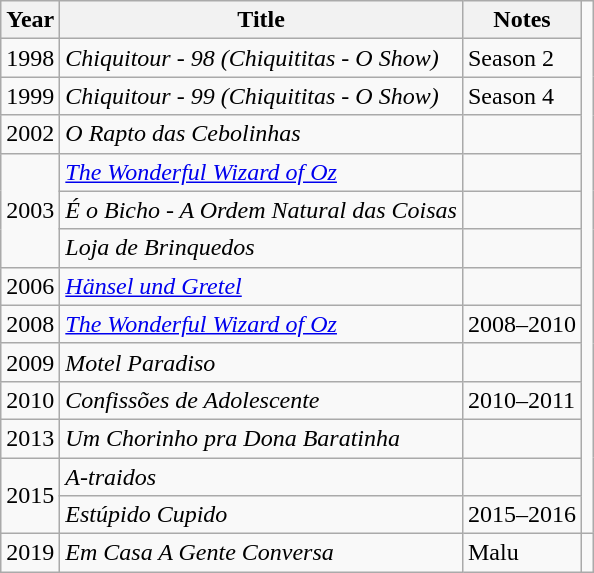<table class="wikitable">
<tr>
<th>Year</th>
<th>Title</th>
<th>Notes</th>
</tr>
<tr>
<td>1998</td>
<td><em>Chiquitour - 98 (Chiquititas - O Show)</em></td>
<td>Season 2</td>
</tr>
<tr>
<td>1999</td>
<td><em>Chiquitour - 99 (Chiquititas - O Show)</em></td>
<td>Season 4</td>
</tr>
<tr>
<td>2002</td>
<td><em>O Rapto das Cebolinhas</em></td>
<td></td>
</tr>
<tr>
<td rowspan="3">2003</td>
<td><em><a href='#'>The Wonderful Wizard of Oz</a></em></td>
<td></td>
</tr>
<tr>
<td><em>É o Bicho - A Ordem Natural das Coisas</em></td>
<td></td>
</tr>
<tr>
<td><em>Loja de Brinquedos</em></td>
<td></td>
</tr>
<tr>
<td>2006</td>
<td><em><a href='#'>Hänsel und Gretel</a></em></td>
<td></td>
</tr>
<tr>
<td>2008</td>
<td><em><a href='#'>The Wonderful Wizard of Oz</a></em></td>
<td>2008–2010</td>
</tr>
<tr>
<td>2009</td>
<td><em>Motel Paradiso</em></td>
<td></td>
</tr>
<tr>
<td>2010</td>
<td><em>Confissões de Adolescente</em></td>
<td>2010–2011</td>
</tr>
<tr>
<td>2013</td>
<td><em>Um Chorinho pra Dona Baratinha</em></td>
<td></td>
</tr>
<tr>
<td rowspan="2">2015</td>
<td><em>A-traidos</em></td>
<td></td>
</tr>
<tr>
<td><em>Estúpido Cupido</em></td>
<td>2015–2016</td>
</tr>
<tr>
<td>2019</td>
<td><em>Em Casa A Gente Conversa</em></td>
<td>Malu</td>
<td></td>
</tr>
</table>
